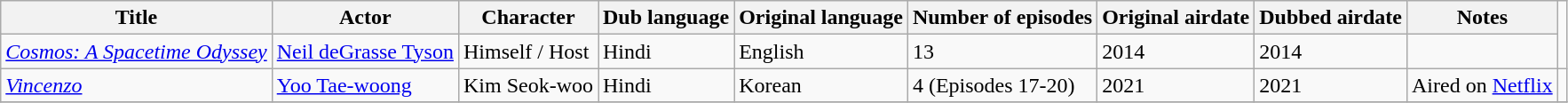<table class="wikitable">
<tr>
<th>Title</th>
<th>Actor</th>
<th>Character</th>
<th>Dub language</th>
<th>Original language</th>
<th>Number of episodes</th>
<th>Original airdate</th>
<th>Dubbed airdate</th>
<th>Notes</th>
</tr>
<tr>
<td><em><a href='#'>Cosmos: A Spacetime Odyssey</a></em></td>
<td><a href='#'>Neil deGrasse Tyson</a></td>
<td>Himself / Host</td>
<td>Hindi</td>
<td>English</td>
<td>13</td>
<td>2014</td>
<td>2014</td>
<td></td>
</tr>
<tr>
<td><em><a href='#'>Vincenzo</a></em></td>
<td><a href='#'>Yoo Tae-woong</a></td>
<td>Kim Seok-woo</td>
<td>Hindi</td>
<td>Korean</td>
<td>4 (Episodes 17-20)</td>
<td>2021</td>
<td>2021</td>
<td>Aired on <a href='#'>Netflix</a></td>
<td></td>
</tr>
<tr>
</tr>
</table>
